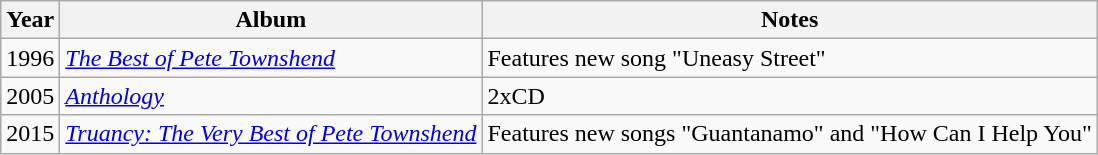<table class="wikitable">
<tr>
<th>Year</th>
<th>Album</th>
<th>Notes</th>
</tr>
<tr>
<td>1996</td>
<td><em><a href='#'>The Best of Pete Townshend</a></em></td>
<td>Features new song "Uneasy Street"</td>
</tr>
<tr>
<td>2005</td>
<td><em><a href='#'>Anthology</a></em></td>
<td>2xCD</td>
</tr>
<tr>
<td>2015</td>
<td><em><a href='#'>Truancy: The Very Best of Pete Townshend</a></em></td>
<td>Features new songs "Guantanamo" and "How Can I Help You"</td>
</tr>
</table>
